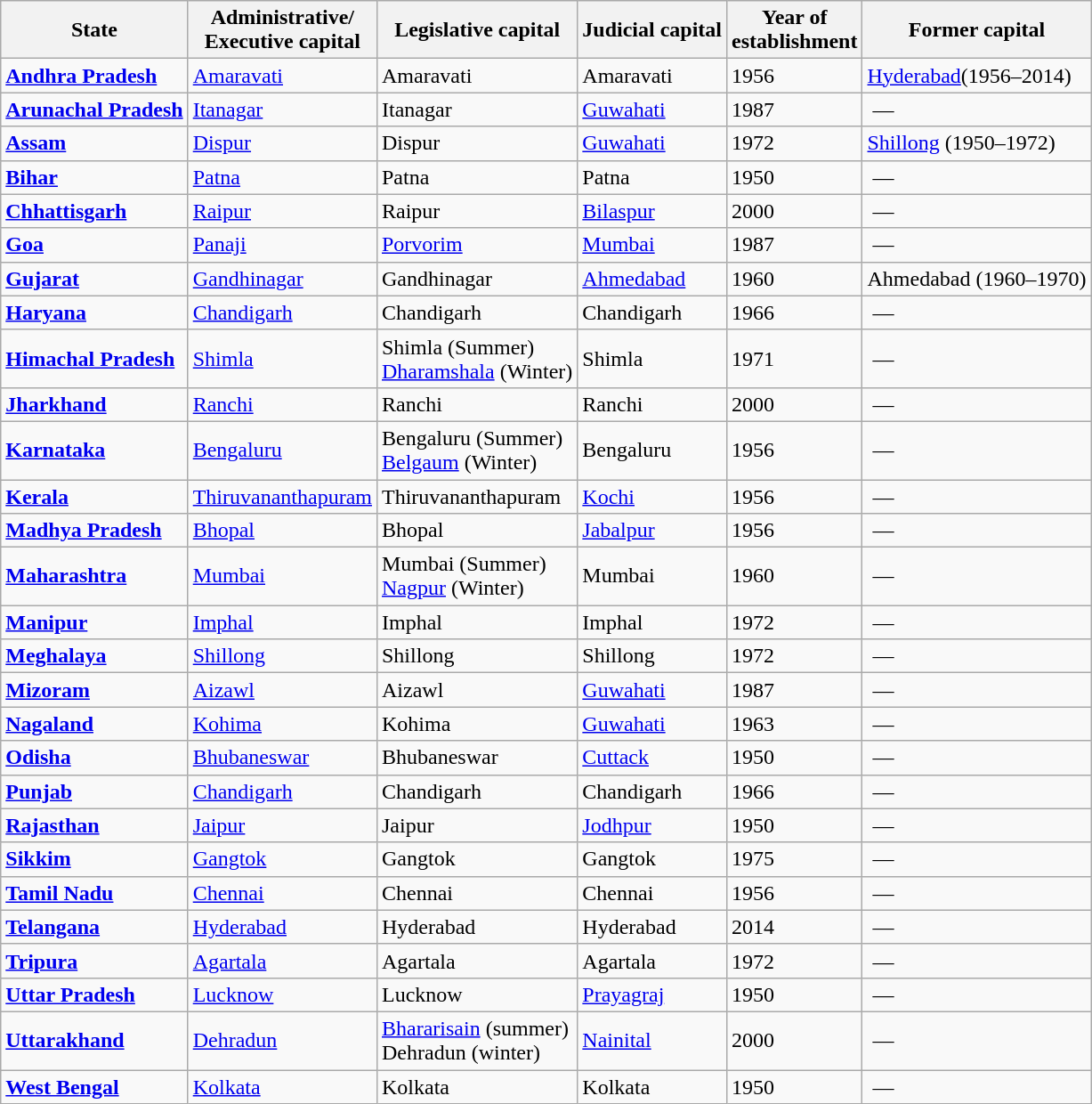<table class="wikitable sortable">
<tr>
<th>State</th>
<th>Administrative/<br>Executive capital</th>
<th>Legislative capital</th>
<th>Judicial capital</th>
<th>Year of<br>establishment</th>
<th>Former capital</th>
</tr>
<tr>
<td><strong><a href='#'>Andhra Pradesh</a></strong></td>
<td><a href='#'>Amaravati</a></td>
<td>Amaravati</td>
<td>Amaravati</td>
<td>1956</td>
<td><a href='#'>Hyderabad</a>(1956–2014)</td>
</tr>
<tr>
<td><strong><a href='#'>Arunachal Pradesh</a></strong></td>
<td><a href='#'>Itanagar</a></td>
<td>Itanagar</td>
<td><a href='#'>Guwahati</a></td>
<td>1987</td>
<td> —</td>
</tr>
<tr>
<td><strong><a href='#'>Assam</a></strong></td>
<td><a href='#'>Dispur</a></td>
<td>Dispur</td>
<td><a href='#'>Guwahati</a></td>
<td>1972</td>
<td><a href='#'>Shillong</a> (1950–1972)</td>
</tr>
<tr>
<td><strong><a href='#'>Bihar</a></strong></td>
<td><a href='#'>Patna</a></td>
<td>Patna</td>
<td>Patna</td>
<td>1950</td>
<td> —</td>
</tr>
<tr>
<td><strong><a href='#'>Chhattisgarh</a></strong></td>
<td><a href='#'>Raipur</a></td>
<td>Raipur</td>
<td><a href='#'>Bilaspur</a></td>
<td>2000</td>
<td> —</td>
</tr>
<tr>
<td><strong><a href='#'>Goa</a></strong></td>
<td><a href='#'>Panaji</a></td>
<td><a href='#'>Porvorim</a></td>
<td><a href='#'>Mumbai</a></td>
<td>1987</td>
<td> —</td>
</tr>
<tr>
<td><strong><a href='#'>Gujarat</a></strong></td>
<td><a href='#'>Gandhinagar</a></td>
<td>Gandhinagar</td>
<td><a href='#'>Ahmedabad</a></td>
<td>1960</td>
<td>Ahmedabad (1960–1970)</td>
</tr>
<tr>
<td><strong><a href='#'>Haryana</a></strong></td>
<td><a href='#'>Chandigarh</a></td>
<td>Chandigarh</td>
<td>Chandigarh</td>
<td>1966</td>
<td> —</td>
</tr>
<tr>
<td><strong><a href='#'>Himachal Pradesh</a></strong></td>
<td><a href='#'>Shimla</a></td>
<td>Shimla (Summer)<br><a href='#'>Dharamshala</a> (Winter)</td>
<td>Shimla</td>
<td>1971</td>
<td> —</td>
</tr>
<tr>
<td><strong><a href='#'>Jharkhand</a></strong></td>
<td><a href='#'>Ranchi</a></td>
<td>Ranchi</td>
<td>Ranchi</td>
<td>2000</td>
<td> —</td>
</tr>
<tr>
<td><strong><a href='#'>Karnataka</a></strong></td>
<td><a href='#'>Bengaluru</a></td>
<td>Bengaluru (Summer)<br><a href='#'>Belgaum</a> (Winter)</td>
<td>Bengaluru</td>
<td>1956</td>
<td> —</td>
</tr>
<tr>
<td><strong><a href='#'>Kerala</a></strong></td>
<td><a href='#'>Thiruvananthapuram</a></td>
<td>Thiruvananthapuram</td>
<td><a href='#'>Kochi</a></td>
<td>1956</td>
<td> —</td>
</tr>
<tr>
<td><strong><a href='#'>Madhya Pradesh</a></strong></td>
<td><a href='#'>Bhopal</a></td>
<td>Bhopal</td>
<td><a href='#'>Jabalpur</a></td>
<td>1956</td>
<td> —</td>
</tr>
<tr>
<td><strong><a href='#'>Maharashtra</a></strong></td>
<td><a href='#'>Mumbai</a></td>
<td>Mumbai (Summer)<br><a href='#'>Nagpur</a> (Winter)</td>
<td>Mumbai</td>
<td>1960</td>
<td> —</td>
</tr>
<tr>
<td><strong><a href='#'>Manipur</a></strong></td>
<td><a href='#'>Imphal</a></td>
<td>Imphal</td>
<td>Imphal</td>
<td>1972</td>
<td> —</td>
</tr>
<tr>
<td><strong><a href='#'>Meghalaya</a></strong></td>
<td><a href='#'>Shillong</a></td>
<td>Shillong</td>
<td>Shillong</td>
<td>1972</td>
<td> —</td>
</tr>
<tr>
<td><strong><a href='#'>Mizoram</a></strong></td>
<td><a href='#'>Aizawl</a></td>
<td>Aizawl</td>
<td><a href='#'>Guwahati</a></td>
<td>1987</td>
<td> —</td>
</tr>
<tr>
<td><strong><a href='#'>Nagaland</a></strong></td>
<td><a href='#'>Kohima</a></td>
<td>Kohima</td>
<td><a href='#'>Guwahati</a></td>
<td>1963</td>
<td> —</td>
</tr>
<tr>
<td><strong><a href='#'>Odisha</a></strong></td>
<td><a href='#'>Bhubaneswar</a></td>
<td>Bhubaneswar</td>
<td><a href='#'>Cuttack</a></td>
<td>1950</td>
<td> —</td>
</tr>
<tr>
<td><strong><a href='#'>Punjab</a></strong></td>
<td><a href='#'>Chandigarh</a></td>
<td>Chandigarh</td>
<td>Chandigarh</td>
<td>1966</td>
<td> —</td>
</tr>
<tr>
<td><strong><a href='#'>Rajasthan</a></strong></td>
<td><a href='#'>Jaipur</a></td>
<td>Jaipur</td>
<td><a href='#'>Jodhpur</a></td>
<td>1950</td>
<td> —</td>
</tr>
<tr>
<td><strong><a href='#'>Sikkim</a></strong></td>
<td><a href='#'>Gangtok</a></td>
<td>Gangtok</td>
<td>Gangtok</td>
<td>1975</td>
<td> —</td>
</tr>
<tr>
<td><strong><a href='#'>Tamil Nadu</a></strong></td>
<td><a href='#'>Chennai</a></td>
<td>Chennai</td>
<td>Chennai</td>
<td>1956</td>
<td> —</td>
</tr>
<tr>
<td><strong><a href='#'>Telangana</a></strong></td>
<td><a href='#'>Hyderabad</a></td>
<td>Hyderabad</td>
<td>Hyderabad</td>
<td>2014</td>
<td> —</td>
</tr>
<tr>
<td><strong><a href='#'>Tripura</a></strong></td>
<td><a href='#'>Agartala</a></td>
<td>Agartala</td>
<td>Agartala</td>
<td>1972</td>
<td> —</td>
</tr>
<tr>
<td><strong><a href='#'>Uttar Pradesh</a></strong></td>
<td><a href='#'>Lucknow</a></td>
<td>Lucknow</td>
<td><a href='#'>Prayagraj</a></td>
<td>1950</td>
<td> —</td>
</tr>
<tr>
<td><strong><a href='#'>Uttarakhand</a></strong></td>
<td><a href='#'>Dehradun</a></td>
<td><a href='#'>Bhararisain</a> (summer)<br>Dehradun (winter)</td>
<td><a href='#'>Nainital</a></td>
<td>2000</td>
<td> —</td>
</tr>
<tr>
<td><strong><a href='#'>West Bengal</a></strong></td>
<td><a href='#'>Kolkata</a></td>
<td>Kolkata</td>
<td>Kolkata</td>
<td>1950</td>
<td> —</td>
</tr>
</table>
